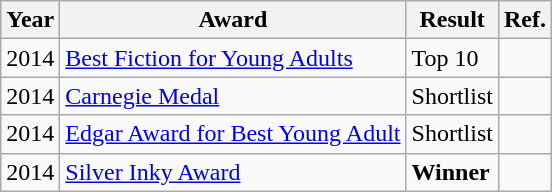<table class="wikitable sortable mw-collapsible">
<tr>
<th>Year</th>
<th>Award</th>
<th>Result</th>
<th>Ref.</th>
</tr>
<tr>
<td>2014</td>
<td><a href='#'>Best Fiction for Young Adults</a></td>
<td>Top 10</td>
<td></td>
</tr>
<tr>
<td>2014</td>
<td><a href='#'>Carnegie Medal</a></td>
<td>Shortlist</td>
<td></td>
</tr>
<tr>
<td>2014</td>
<td><a href='#'>Edgar Award for Best Young Adult</a></td>
<td>Shortlist</td>
<td></td>
</tr>
<tr>
<td>2014</td>
<td><a href='#'>Silver Inky Award</a></td>
<td><strong>Winner</strong></td>
<td></td>
</tr>
</table>
